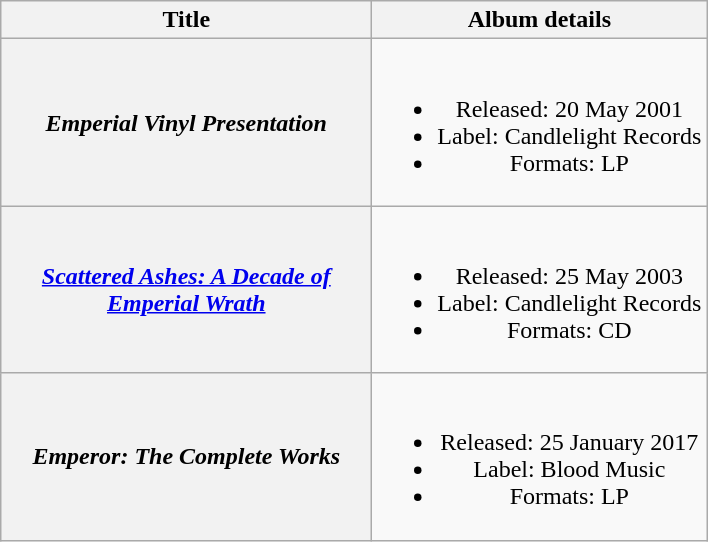<table class="wikitable plainrowheaders" style="text-align:center;">
<tr>
<th scope="col" style="width:15em;">Title</th>
<th scope="col">Album details</th>
</tr>
<tr>
<th scope="row"><strong><em>Emperial Vinyl Presentation</em></strong></th>
<td><br><ul><li>Released: 20 May 2001</li><li>Label: Candlelight Records</li><li>Formats: LP</li></ul></td>
</tr>
<tr>
<th scope="row"><strong><em><a href='#'>Scattered Ashes: A Decade of Emperial Wrath</a></em></strong></th>
<td><br><ul><li>Released: 25 May 2003</li><li>Label: Candlelight Records</li><li>Formats: CD</li></ul></td>
</tr>
<tr>
<th scope="row"><strong><em>Emperor: The Complete Works</em></strong></th>
<td><br><ul><li>Released: 25 January 2017</li><li>Label: Blood Music</li><li>Formats: LP</li></ul></td>
</tr>
</table>
